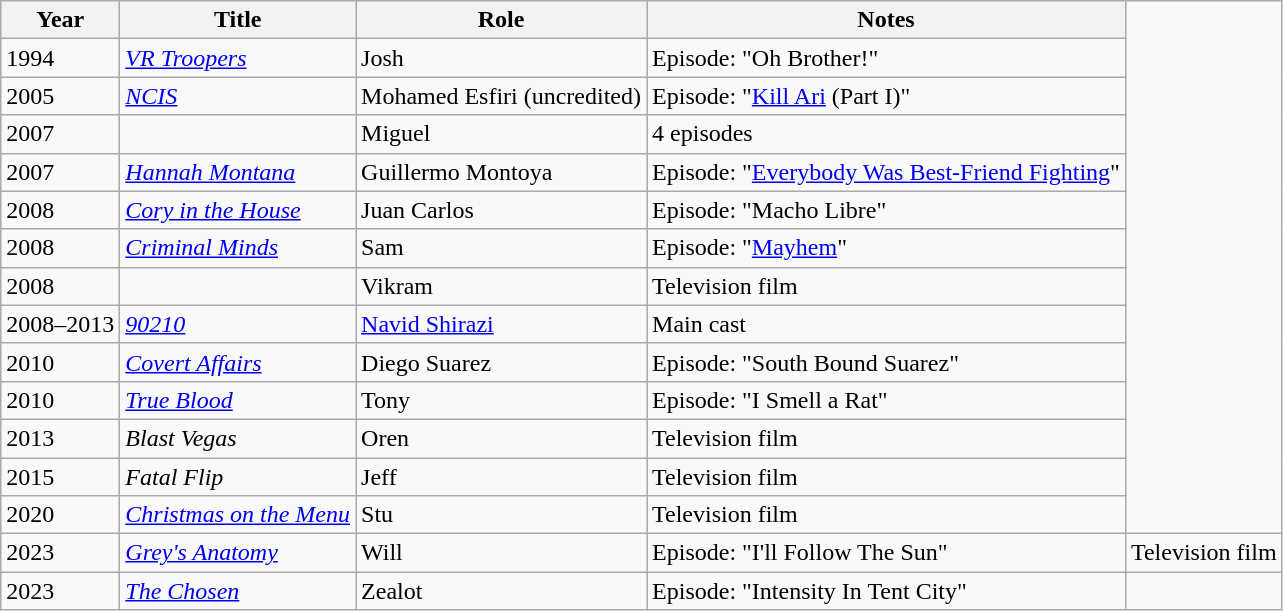<table class="wikitable sortable">
<tr>
<th>Year</th>
<th>Title</th>
<th>Role</th>
<th class="unsortable">Notes</th>
</tr>
<tr>
<td>1994</td>
<td><em><a href='#'>VR Troopers</a></em></td>
<td>Josh</td>
<td>Episode: "Oh Brother!"</td>
</tr>
<tr>
<td>2005</td>
<td><em><a href='#'>NCIS</a></em></td>
<td>Mohamed Esfiri (uncredited)</td>
<td>Episode: "<a href='#'>Kill Ari</a> (Part I)"</td>
</tr>
<tr>
<td>2007</td>
<td><em></em></td>
<td>Miguel</td>
<td>4 episodes</td>
</tr>
<tr>
<td>2007</td>
<td><em><a href='#'>Hannah Montana</a></em></td>
<td>Guillermo Montoya</td>
<td>Episode: "<a href='#'>Everybody Was Best-Friend Fighting</a>"</td>
</tr>
<tr>
<td>2008</td>
<td><em><a href='#'>Cory in the House</a></em></td>
<td>Juan Carlos</td>
<td>Episode: "Macho Libre"</td>
</tr>
<tr>
<td>2008</td>
<td><em><a href='#'>Criminal Minds</a></em></td>
<td>Sam</td>
<td>Episode: "<a href='#'>Mayhem</a>"</td>
</tr>
<tr>
<td>2008</td>
<td><em></em></td>
<td>Vikram</td>
<td>Television film</td>
</tr>
<tr>
<td>2008–2013</td>
<td><em><a href='#'>90210</a></em></td>
<td><a href='#'>Navid Shirazi</a></td>
<td>Main cast</td>
</tr>
<tr>
<td>2010</td>
<td><em><a href='#'>Covert Affairs</a></em></td>
<td>Diego Suarez</td>
<td>Episode: "South Bound Suarez"</td>
</tr>
<tr>
<td>2010</td>
<td><em><a href='#'>True Blood</a></em></td>
<td>Tony</td>
<td>Episode: "I Smell a Rat"</td>
</tr>
<tr>
<td>2013</td>
<td><em>Blast Vegas</em></td>
<td>Oren</td>
<td>Television film</td>
</tr>
<tr>
<td>2015</td>
<td><em>Fatal Flip</em></td>
<td>Jeff</td>
<td>Television film</td>
</tr>
<tr>
<td>2020</td>
<td><em><a href='#'>Christmas on the Menu</a></em></td>
<td>Stu</td>
<td>Television film</td>
</tr>
<tr>
<td>2023</td>
<td><em><a href='#'>Grey's Anatomy</a></em></td>
<td>Will</td>
<td>Episode: "I'll Follow The Sun"</td>
<td>Television film</td>
</tr>
<tr>
<td>2023</td>
<td><em><a href='#'>The Chosen</a></em></td>
<td>Zealot</td>
<td>Episode: "Intensity In Tent City"</td>
</tr>
</table>
